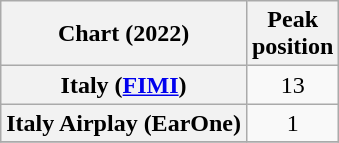<table class="wikitable sortable plainrowheaders" style="text-align:center;">
<tr>
<th>Chart (2022)</th>
<th>Peak<br>position</th>
</tr>
<tr>
<th scope="row">Italy (<a href='#'>FIMI</a>)</th>
<td>13</td>
</tr>
<tr>
<th scope="row">Italy Airplay (EarOne)</th>
<td>1</td>
</tr>
<tr>
</tr>
</table>
